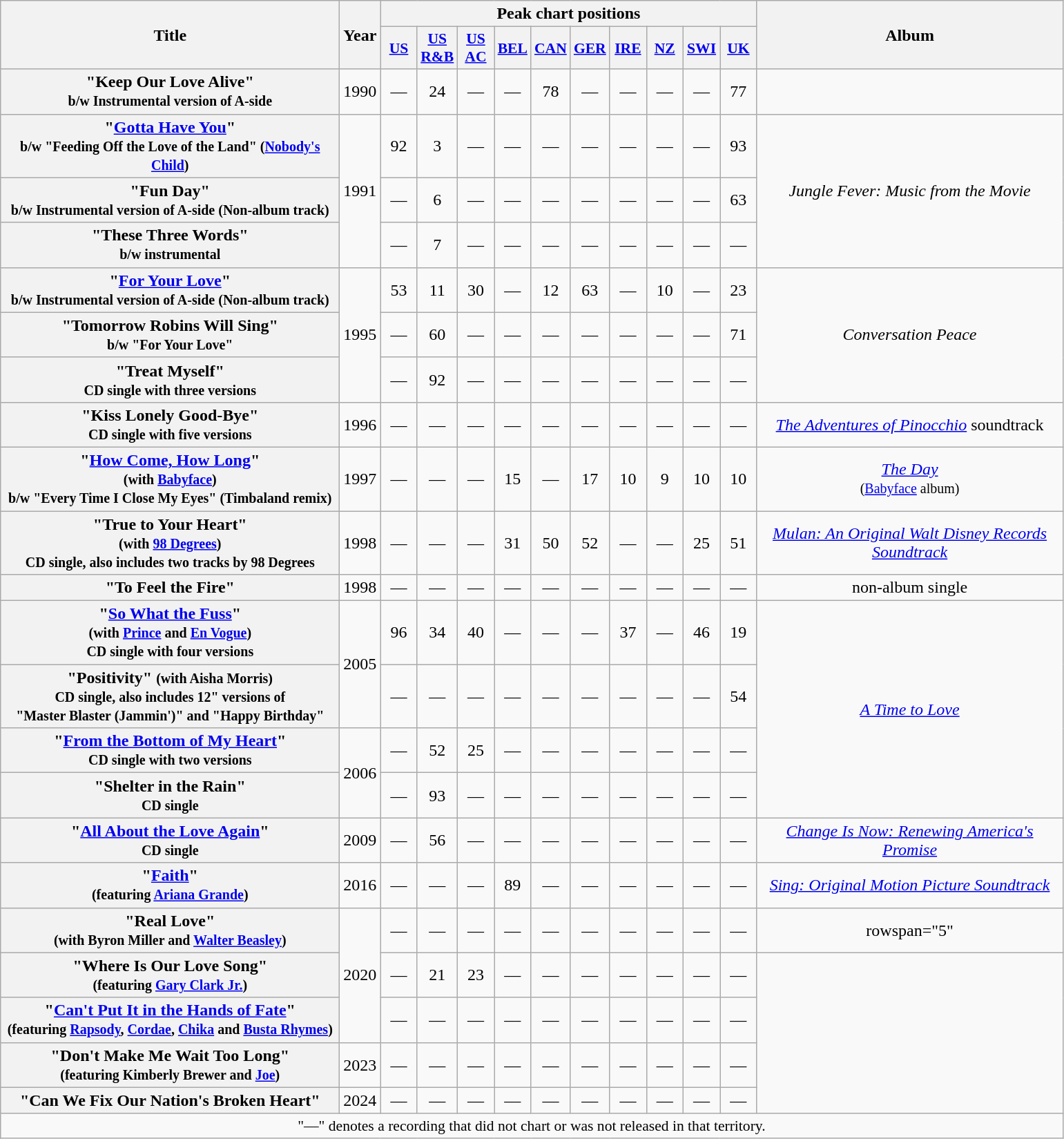<table class="wikitable plainrowheaders" style="text-align:center;">
<tr>
<th scope="col" rowspan="2" style="width:20em;">Title</th>
<th scope="col" rowspan="2">Year</th>
<th colspan="10" scope="col">Peak chart positions</th>
<th scope="col" rowspan="2" style="width:18em;">Album</th>
</tr>
<tr>
<th scope="col" style="width:2em;font-size:90%"><a href='#'>US</a><br></th>
<th scope="col" style="width:2em;font-size:90%"><a href='#'>US<br>R&B</a><br></th>
<th scope="col" style="width:2em;font-size:90%"><a href='#'>US<br>AC</a><br></th>
<th scope="col" style="width:2em;font-size:90%"><a href='#'>BEL</a><br></th>
<th scope="col" style="width:2em;font-size:90%"><a href='#'>CAN</a><br></th>
<th scope="col" style="width:2em;font-size:90%"><a href='#'>GER</a><br></th>
<th scope="col" style="width:2em;font-size:90%"><a href='#'>IRE</a><br></th>
<th scope="col" style="width:2em;font-size:90%"><a href='#'>NZ</a><br></th>
<th scope="col" style="width:2em;font-size:90%"><a href='#'>SWI</a><br></th>
<th scope="col" style="width:2em;font-size:90%"><a href='#'>UK</a><br></th>
</tr>
<tr>
<th scope="row">"Keep Our Love Alive"<br><small>b/w Instrumental version of A-side</small></th>
<td>1990</td>
<td align="center">—</td>
<td align="center">24</td>
<td align="center">—</td>
<td align="center">—</td>
<td align="center">78</td>
<td align="center">—</td>
<td align="center">—</td>
<td align="center">—</td>
<td align="center">—</td>
<td align="center">77</td>
<td></td>
</tr>
<tr>
<th scope="row">"<a href='#'>Gotta Have You</a>"<br><small>b/w "Feeding Off the Love of the Land" (<a href='#'>Nobody's Child</a>)</small></th>
<td rowspan="3">1991</td>
<td align="center">92</td>
<td align="center">3</td>
<td align="center">—</td>
<td align="center">—</td>
<td align="center">—</td>
<td align="center">—</td>
<td align="center">—</td>
<td align="center">—</td>
<td align="center">—</td>
<td align="center">93</td>
<td rowspan="3"><em>Jungle Fever: Music from the Movie</em></td>
</tr>
<tr>
<th scope="row">"Fun Day"<br><small>b/w Instrumental version of A-side (Non-album track)</small></th>
<td align="center">—</td>
<td align="center">6</td>
<td align="center">—</td>
<td align="center">—</td>
<td align="center">—</td>
<td align="center">—</td>
<td align="center">—</td>
<td align="center">—</td>
<td align="center">—</td>
<td align="center">63</td>
</tr>
<tr>
<th scope="row">"These Three Words"<br><small>b/w instrumental</small></th>
<td align="center">—</td>
<td align="center">7</td>
<td align="center">—</td>
<td align="center">—</td>
<td align="center">—</td>
<td align="center">—</td>
<td align="center">—</td>
<td align="center">—</td>
<td align="center">—</td>
<td align="center">—</td>
</tr>
<tr>
<th scope="row">"<a href='#'>For Your Love</a>"<br><small>b/w Instrumental version of A-side (Non-album track)</small></th>
<td rowspan="3">1995</td>
<td align="center">53</td>
<td align="center">11</td>
<td align="center">30</td>
<td align="center">—</td>
<td align="center">12</td>
<td align="center">63</td>
<td align="center">—</td>
<td align="center">10</td>
<td align="center">—</td>
<td align="center">23</td>
<td rowspan="3"><em>Conversation Peace</em></td>
</tr>
<tr>
<th scope="row">"Tomorrow Robins Will Sing"<br><small>b/w "For Your Love"</small></th>
<td align="center">—</td>
<td align="center">60</td>
<td align="center">—</td>
<td align="center">—</td>
<td align="center">—</td>
<td align="center">—</td>
<td align="center">—</td>
<td align="center">—</td>
<td align="center">—</td>
<td align="center">71</td>
</tr>
<tr>
<th scope="row">"Treat Myself"<br><small>CD single with three versions</small></th>
<td align="center">—</td>
<td align="center">92</td>
<td align="center">—</td>
<td align="center">—</td>
<td align="center">—</td>
<td align="center">—</td>
<td align="center">—</td>
<td align="center">—</td>
<td align="center">—</td>
<td align="center">—</td>
</tr>
<tr>
<th scope="row">"Kiss Lonely Good-Bye"<br><small>CD single with five versions</small></th>
<td>1996</td>
<td align="center">—</td>
<td align="center">—</td>
<td align="center">—</td>
<td align="center">—</td>
<td align="center">—</td>
<td align="center">—</td>
<td align="center">—</td>
<td align="center">—</td>
<td align="center">—</td>
<td align="center">—</td>
<td><em><a href='#'>The Adventures of Pinocchio</a></em> soundtrack</td>
</tr>
<tr>
<th scope="row">"<a href='#'>How Come, How Long</a>" <br><small>(with <a href='#'>Babyface</a>)</small><br><small>b/w "Every Time I Close My Eyes" (Timbaland remix)</small></th>
<td>1997</td>
<td align="center">—</td>
<td align="center">—</td>
<td align="center">—</td>
<td align="center">15</td>
<td align="center">—</td>
<td align="center">17</td>
<td align="center">10</td>
<td align="center">9</td>
<td align="center">10</td>
<td align="center">10</td>
<td><em><a href='#'>The Day</a></em><br><small>(<a href='#'>Babyface</a> album)</small></td>
</tr>
<tr>
<th scope="row">"True to Your Heart" <br><small>(with <a href='#'>98 Degrees</a>)</small><br><small>CD single, also includes two tracks by 98 Degrees</small></th>
<td>1998</td>
<td align="center">—</td>
<td align="center">—</td>
<td align="center">—</td>
<td align="center">31</td>
<td align="center">50</td>
<td align="center">52</td>
<td align="center">—</td>
<td align="center">—</td>
<td align="center">25</td>
<td align="center">51</td>
<td><em><a href='#'>Mulan: An Original Walt Disney Records Soundtrack</a></em></td>
</tr>
<tr>
<th scope="row">"To Feel the Fire"</th>
<td>1998</td>
<td align="center">—</td>
<td align="center">—</td>
<td align="center">—</td>
<td align="center">—</td>
<td align="center">—</td>
<td align="center">—</td>
<td align="center">—</td>
<td align="center">—</td>
<td align="center">—</td>
<td align="center">—</td>
<td>non-album single</td>
</tr>
<tr>
<th scope="row">"<a href='#'>So What the Fuss</a>" <br><small>(with <a href='#'>Prince</a> and <a href='#'>En Vogue</a>)</small><br><small>CD single with four versions</small></th>
<td rowspan="2">2005</td>
<td align="center">96</td>
<td align="center">34</td>
<td align="center">40</td>
<td align="center">—</td>
<td align="center">—</td>
<td align="center">—</td>
<td align="center">37</td>
<td align="center">—</td>
<td align="center">46</td>
<td align="center">19</td>
<td rowspan="4"><em><a href='#'>A Time to Love</a></em></td>
</tr>
<tr>
<th scope="row">"Positivity" <small>(with Aisha Morris)</small><br><small>CD single, also includes 12" versions of<br>"Master Blaster (Jammin')" and "Happy Birthday" </small></th>
<td align="center">—</td>
<td align="center">—</td>
<td align="center">—</td>
<td align="center">—</td>
<td align="center">—</td>
<td align="center">—</td>
<td align="center">—</td>
<td align="center">—</td>
<td align="center">—</td>
<td align="center">54</td>
</tr>
<tr>
<th scope="row">"<a href='#'>From the Bottom of My Heart</a>"<br><small>CD single with two versions</small></th>
<td rowspan="2">2006</td>
<td align="center">—</td>
<td align="center">52</td>
<td align="center">25</td>
<td align="center">—</td>
<td align="center">—</td>
<td align="center">—</td>
<td align="center">—</td>
<td align="center">—</td>
<td align="center">—</td>
<td align="center">—</td>
</tr>
<tr>
<th scope="row">"Shelter in the Rain"<br><small>CD single</small></th>
<td align="center">—</td>
<td align="center">93</td>
<td align="center">—</td>
<td align="center">—</td>
<td align="center">—</td>
<td align="center">—</td>
<td align="center">—</td>
<td align="center">—</td>
<td align="center">—</td>
<td align="center">—</td>
</tr>
<tr>
<th scope="row">"<a href='#'>All About the Love Again</a>"<br><small>CD single</small></th>
<td>2009</td>
<td align="center">—</td>
<td align="center">56</td>
<td align="center">—</td>
<td align="center">—</td>
<td align="center">—</td>
<td align="center">—</td>
<td align="center">—</td>
<td align="center">—</td>
<td align="center">—</td>
<td align="center">—</td>
<td><em><a href='#'>Change Is Now: Renewing America's Promise</a></em></td>
</tr>
<tr>
<th scope="row">"<a href='#'>Faith</a>"<br><small>(featuring <a href='#'>Ariana Grande</a>)</small></th>
<td>2016</td>
<td align="center">—</td>
<td align="center">—</td>
<td align="center">—</td>
<td align="center">89</td>
<td align="center">—</td>
<td align="center">—</td>
<td align="center">—</td>
<td align="center">—</td>
<td align="center">—</td>
<td align="center">—</td>
<td><em><a href='#'>Sing: Original Motion Picture Soundtrack</a></em></td>
</tr>
<tr>
<th scope="row">"Real Love"<br><small>(with Byron Miller and <a href='#'>Walter Beasley</a>)</small></th>
<td rowspan="3">2020</td>
<td align="center">—</td>
<td align="center">—</td>
<td align="center">—</td>
<td align="center">—</td>
<td align="center">—</td>
<td align="center">—</td>
<td align="center">—</td>
<td align="center">—</td>
<td align="center">—</td>
<td align="center">—</td>
<td>rowspan="5" </td>
</tr>
<tr>
<th scope="row">"Where Is Our Love Song"<br><small>(featuring <a href='#'>Gary Clark Jr.</a>)</small></th>
<td align="center">—</td>
<td align="center">21</td>
<td align="center">23</td>
<td align="center">—</td>
<td align="center">—</td>
<td align="center">—</td>
<td align="center">—</td>
<td align="center">—</td>
<td align="center">—</td>
<td align="center">—</td>
</tr>
<tr>
<th scope="row">"<a href='#'>Can't Put It in the Hands of Fate</a>"<br><small>(featuring <a href='#'>Rapsody</a>, <a href='#'>Cordae</a>, <a href='#'>Chika</a> and <a href='#'>Busta Rhymes</a>)</small></th>
<td align="center">—</td>
<td align="center">—</td>
<td align="center">—</td>
<td align="center">—</td>
<td align="center">—</td>
<td align="center">—</td>
<td align="center">—</td>
<td align="center">—</td>
<td align="center">—</td>
<td align="center">—</td>
</tr>
<tr>
<th scope="row">"Don't Make Me Wait Too Long"<br><small>(featuring Kimberly Brewer and <a href='#'>Joe</a>)</small></th>
<td align="center">2023</td>
<td align="center">—</td>
<td align="center">—</td>
<td align="center">—</td>
<td align="center">—</td>
<td align="center">—</td>
<td align="center">—</td>
<td align="center">—</td>
<td align="center">—</td>
<td align="center">—</td>
<td align="center">—</td>
</tr>
<tr>
<th scope="row">"Can We Fix Our Nation's Broken Heart"</th>
<td align="center">2024</td>
<td align="center">—</td>
<td align="center">—</td>
<td align="center">—</td>
<td align="center">—</td>
<td align="center">—</td>
<td align="center">—</td>
<td align="center">—</td>
<td align="center">—</td>
<td align="center">—</td>
<td align="center">—</td>
</tr>
<tr>
<td colspan="16" style="font-size:90%">"—" denotes a recording that did not chart or was not released in that territory.</td>
</tr>
</table>
